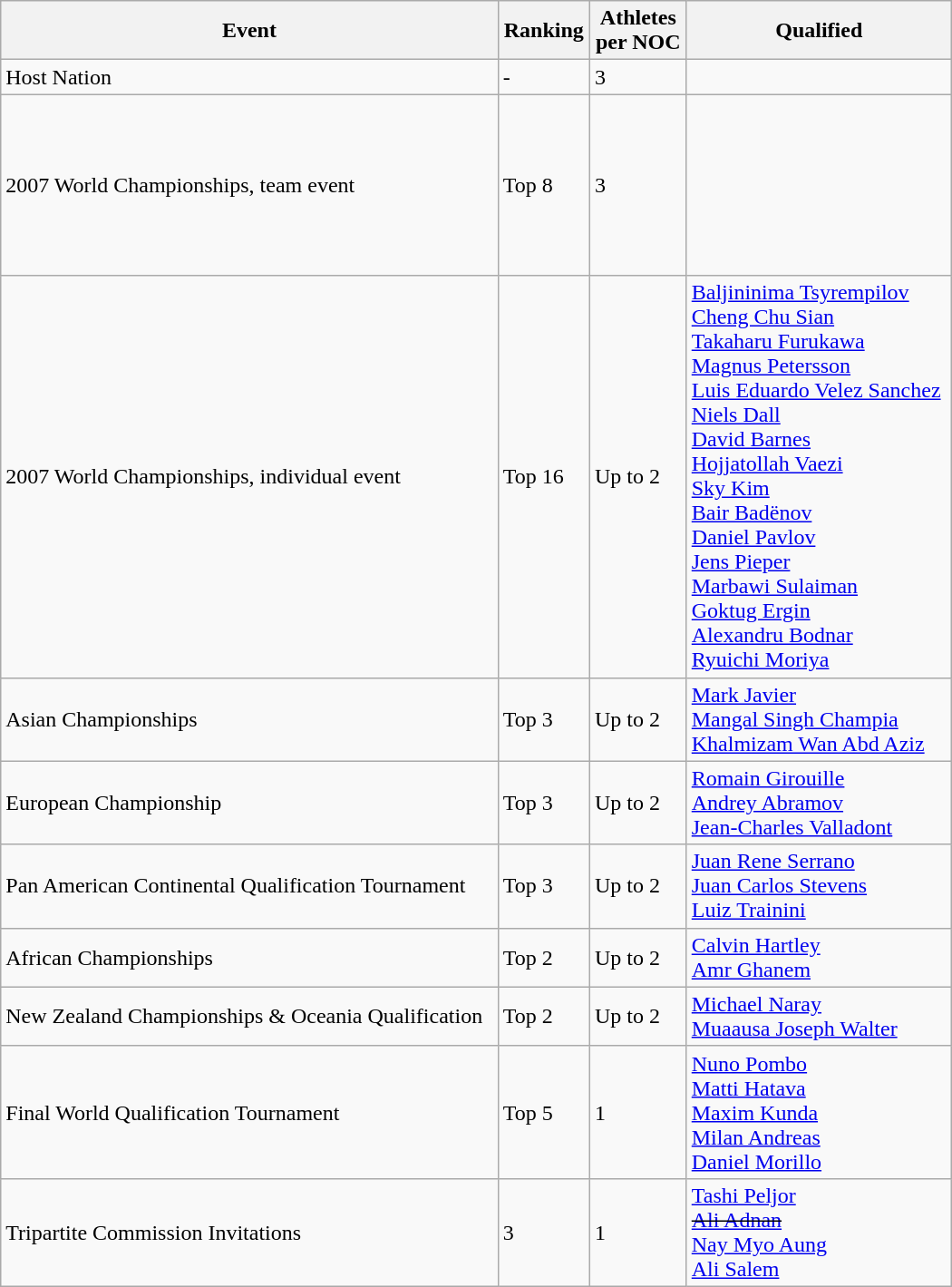<table class="wikitable" width=700>
<tr>
<th>Event</th>
<th>Ranking</th>
<th>Athletes<br> per NOC</th>
<th>Qualified</th>
</tr>
<tr>
<td>Host Nation</td>
<td>-</td>
<td>3</td>
<td></td>
</tr>
<tr>
<td>2007 World Championships, team event</td>
<td>Top 8</td>
<td>3</td>
<td><br><br><br><br><br><br><br></td>
</tr>
<tr>
<td>2007 World Championships, individual event</td>
<td>Top 16</td>
<td>Up to 2</td>
<td> <a href='#'>Baljininima Tsyrempilov</a><br> <a href='#'>Cheng Chu Sian</a><br> <a href='#'>Takaharu Furukawa</a><br> <a href='#'>Magnus Petersson</a><br> <a href='#'>Luis Eduardo Velez Sanchez</a><br> <a href='#'>Niels Dall</a><br> <a href='#'>David Barnes</a><br> <a href='#'>Hojjatollah Vaezi</a><br> <a href='#'>Sky Kim</a><br> <a href='#'>Bair Badënov</a><br> <a href='#'>Daniel Pavlov</a><br> <a href='#'>Jens Pieper</a><br> <a href='#'>Marbawi Sulaiman</a><br> <a href='#'>Goktug Ergin</a><br> <a href='#'>Alexandru Bodnar</a><br> <a href='#'>Ryuichi Moriya</a></td>
</tr>
<tr>
<td>Asian Championships</td>
<td>Top 3</td>
<td>Up to 2</td>
<td> <a href='#'>Mark Javier</a><br> <a href='#'>Mangal Singh Champia</a><br> <a href='#'>Khalmizam Wan Abd Aziz</a></td>
</tr>
<tr>
<td>European Championship</td>
<td>Top 3</td>
<td>Up to 2</td>
<td> <a href='#'>Romain Girouille</a><br> <a href='#'>Andrey Abramov</a><br> <a href='#'>Jean-Charles Valladont</a></td>
</tr>
<tr>
<td>Pan American Continental Qualification Tournament</td>
<td>Top 3</td>
<td>Up to 2</td>
<td> <a href='#'>Juan Rene Serrano</a><br> <a href='#'>Juan Carlos Stevens</a><br> <a href='#'>Luiz Trainini</a></td>
</tr>
<tr>
<td>African Championships</td>
<td>Top 2</td>
<td>Up to 2</td>
<td> <a href='#'>Calvin Hartley</a><br> <a href='#'>Amr Ghanem</a></td>
</tr>
<tr>
<td>New Zealand Championships & Oceania Qualification</td>
<td>Top 2</td>
<td>Up to 2</td>
<td> <a href='#'>Michael Naray</a><br> <a href='#'>Muaausa Joseph Walter</a></td>
</tr>
<tr>
<td>Final World Qualification Tournament</td>
<td>Top 5</td>
<td>1</td>
<td> <a href='#'>Nuno Pombo</a><br> <a href='#'>Matti Hatava</a><br> <a href='#'>Maxim Kunda</a><br> <a href='#'>Milan Andreas</a><br> <a href='#'>Daniel Morillo</a></td>
</tr>
<tr>
<td>Tripartite Commission Invitations</td>
<td>3</td>
<td>1</td>
<td> <a href='#'>Tashi Peljor</a> <br> <s> <a href='#'>Ali Adnan</a></s> <br>  <a href='#'>Nay Myo Aung</a><br> <a href='#'>Ali Salem</a></td>
</tr>
</table>
